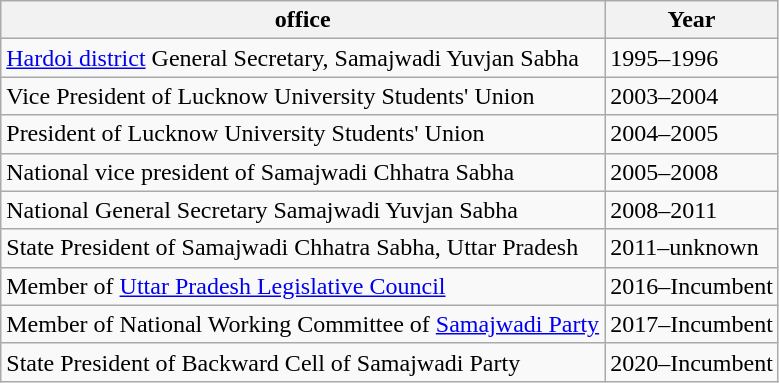<table class="wikitable sortable">
<tr>
<th scope="col">office</th>
<th scope="col">Year</th>
</tr>
<tr>
<td><a href='#'>Hardoi district</a> General Secretary, Samajwadi Yuvjan Sabha</td>
<td>1995–1996</td>
</tr>
<tr>
<td>Vice President of Lucknow University Students' Union</td>
<td>2003–2004</td>
</tr>
<tr>
<td>President of Lucknow University Students' Union</td>
<td>2004–2005</td>
</tr>
<tr>
<td>National vice president of Samajwadi Chhatra Sabha</td>
<td>2005–2008</td>
</tr>
<tr>
<td>National General Secretary Samajwadi Yuvjan Sabha</td>
<td>2008–2011</td>
</tr>
<tr>
<td>State President of Samajwadi Chhatra Sabha, Uttar Pradesh</td>
<td>2011–unknown</td>
</tr>
<tr>
<td>Member of <a href='#'>Uttar Pradesh Legislative Council</a></td>
<td>2016–Incumbent</td>
</tr>
<tr>
<td>Member of National Working Committee of <a href='#'>Samajwadi Party</a></td>
<td>2017–Incumbent</td>
</tr>
<tr>
<td>State President of Backward Cell of Samajwadi Party</td>
<td>2020–Incumbent</td>
</tr>
</table>
